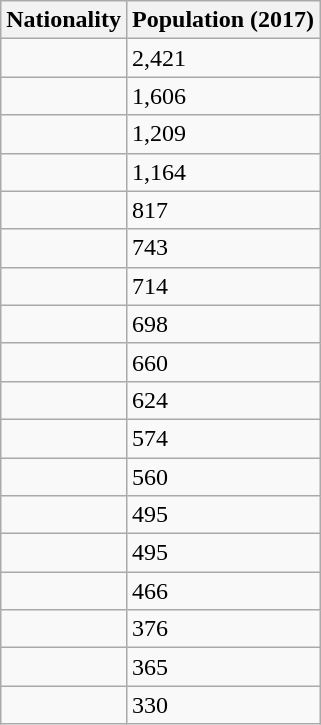<table class="wikitable floatright" style="max-width:22em;">
<tr>
<th>Nationality</th>
<th>Population (2017)</th>
</tr>
<tr>
<td></td>
<td>2,421</td>
</tr>
<tr>
<td></td>
<td>1,606</td>
</tr>
<tr>
<td></td>
<td>1,209</td>
</tr>
<tr>
<td></td>
<td>1,164</td>
</tr>
<tr>
<td></td>
<td>817</td>
</tr>
<tr>
<td></td>
<td>743</td>
</tr>
<tr>
<td></td>
<td>714</td>
</tr>
<tr>
<td></td>
<td>698</td>
</tr>
<tr>
<td></td>
<td>660</td>
</tr>
<tr>
<td></td>
<td>624</td>
</tr>
<tr>
<td></td>
<td>574</td>
</tr>
<tr>
<td></td>
<td>560</td>
</tr>
<tr>
<td></td>
<td>495</td>
</tr>
<tr>
<td></td>
<td>495</td>
</tr>
<tr>
<td></td>
<td>466</td>
</tr>
<tr>
<td></td>
<td>376</td>
</tr>
<tr>
<td></td>
<td>365</td>
</tr>
<tr>
<td></td>
<td>330</td>
</tr>
</table>
